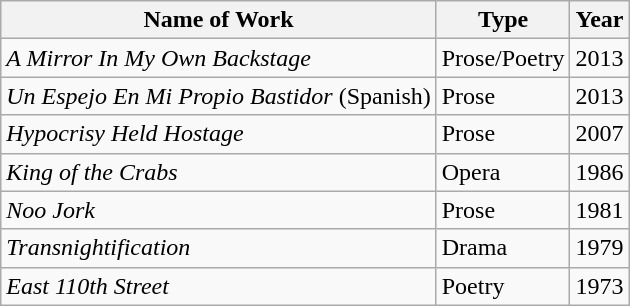<table class="wikitable">
<tr>
<th>Name of Work</th>
<th>Type</th>
<th>Year</th>
</tr>
<tr>
<td><em>A Mirror In My Own Backstage</em></td>
<td>Prose/Poetry</td>
<td>2013</td>
</tr>
<tr>
<td><em>Un Espejo En Mi Propio Bastidor</em> (Spanish)</td>
<td>Prose</td>
<td>2013</td>
</tr>
<tr>
<td><em>Hypocrisy Held Hostage</em></td>
<td>Prose</td>
<td>2007</td>
</tr>
<tr>
<td><em>King of the Crabs</em></td>
<td>Opera</td>
<td>1986</td>
</tr>
<tr>
<td><em>Noo Jork</em></td>
<td>Prose</td>
<td>1981</td>
</tr>
<tr>
<td><em>Transnightification</em></td>
<td>Drama</td>
<td>1979</td>
</tr>
<tr>
<td><em>East 110th Street</em></td>
<td>Poetry</td>
<td>1973</td>
</tr>
</table>
